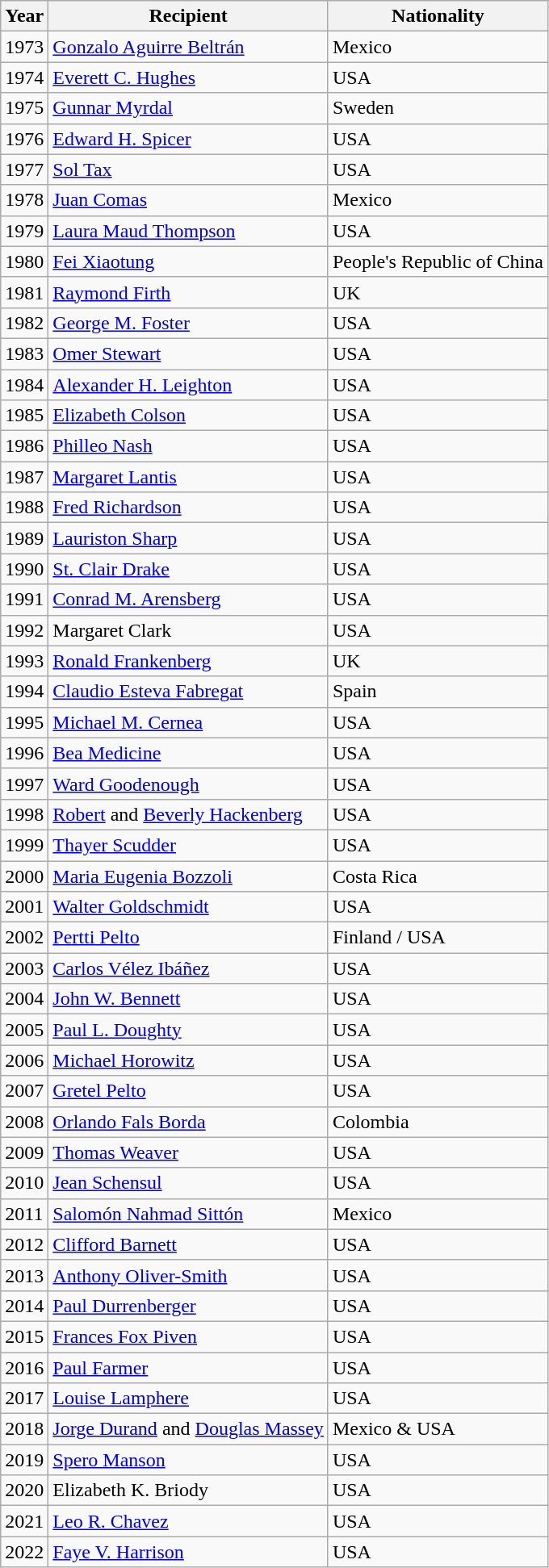<table class="wikitable">
<tr>
<th>Year</th>
<th>Recipient</th>
<th>Nationality</th>
</tr>
<tr>
<td>1973</td>
<td><a href='#'>Gonzalo Aguirre Beltrán</a></td>
<td>Mexico</td>
</tr>
<tr>
<td>1974</td>
<td><a href='#'>Everett C. Hughes</a></td>
<td>USA</td>
</tr>
<tr>
<td>1975</td>
<td><a href='#'>Gunnar Myrdal</a></td>
<td>Sweden</td>
</tr>
<tr>
<td>1976</td>
<td><a href='#'>Edward H. Spicer</a></td>
<td>USA</td>
</tr>
<tr>
<td>1977</td>
<td><a href='#'>Sol Tax</a></td>
<td>USA</td>
</tr>
<tr>
<td>1978</td>
<td><a href='#'>Juan Comas</a></td>
<td>Mexico</td>
</tr>
<tr>
<td>1979</td>
<td><a href='#'>Laura Maud Thompson</a></td>
<td>USA</td>
</tr>
<tr>
<td>1980</td>
<td><a href='#'>Fei Xiaotung</a></td>
<td>People's Republic of China</td>
</tr>
<tr>
<td>1981</td>
<td><a href='#'>Raymond Firth</a></td>
<td>UK</td>
</tr>
<tr>
<td>1982</td>
<td><a href='#'>George M. Foster</a></td>
<td>USA</td>
</tr>
<tr>
<td>1983</td>
<td><a href='#'>Omer Stewart</a></td>
<td>USA</td>
</tr>
<tr>
<td>1984</td>
<td><a href='#'>Alexander H. Leighton</a></td>
<td>USA</td>
</tr>
<tr>
<td>1985</td>
<td><a href='#'>Elizabeth Colson</a></td>
<td>USA</td>
</tr>
<tr>
<td>1986</td>
<td><a href='#'>Philleo Nash</a></td>
<td>USA</td>
</tr>
<tr>
<td>1987</td>
<td><a href='#'>Margaret Lantis</a></td>
<td>USA</td>
</tr>
<tr>
<td>1988</td>
<td><a href='#'>Fred Richardson</a></td>
<td>USA</td>
</tr>
<tr>
<td>1989</td>
<td><a href='#'>Lauriston Sharp</a></td>
<td>USA</td>
</tr>
<tr>
<td>1990</td>
<td><a href='#'>St. Clair Drake</a></td>
<td>USA</td>
</tr>
<tr>
<td>1991</td>
<td><a href='#'>Conrad M. Arensberg</a></td>
<td>USA</td>
</tr>
<tr>
<td>1992</td>
<td>Margaret Clark</td>
<td>USA</td>
</tr>
<tr>
<td>1993</td>
<td><a href='#'>Ronald Frankenberg</a></td>
<td>UK</td>
</tr>
<tr>
<td>1994</td>
<td><a href='#'>Claudio Esteva Fabregat</a></td>
<td>Spain</td>
</tr>
<tr>
<td>1995</td>
<td><a href='#'>Michael M. Cernea</a></td>
<td>USA</td>
</tr>
<tr>
<td>1996</td>
<td><a href='#'>Bea Medicine</a></td>
<td>USA</td>
</tr>
<tr>
<td>1997</td>
<td><a href='#'>Ward Goodenough</a></td>
<td>USA</td>
</tr>
<tr>
<td>1998</td>
<td><a href='#'>Robert</a> and <a href='#'>Beverly Hackenberg</a></td>
<td>USA</td>
</tr>
<tr>
<td>1999</td>
<td><a href='#'>Thayer Scudder</a></td>
<td>USA</td>
</tr>
<tr>
<td>2000</td>
<td><a href='#'>Maria Eugenia Bozzoli</a></td>
<td>Costa Rica</td>
</tr>
<tr>
<td>2001</td>
<td><a href='#'>Walter Goldschmidt</a></td>
<td>USA</td>
</tr>
<tr>
<td>2002</td>
<td><a href='#'>Pertti Pelto</a></td>
<td>Finland / USA</td>
</tr>
<tr>
<td>2003</td>
<td><a href='#'>Carlos Vélez Ibáñez</a></td>
<td>USA</td>
</tr>
<tr>
<td>2004</td>
<td><a href='#'>John W. Bennett</a></td>
<td>USA</td>
</tr>
<tr>
<td>2005</td>
<td><a href='#'>Paul L. Doughty</a></td>
<td>USA</td>
</tr>
<tr>
<td>2006</td>
<td><a href='#'>Michael Horowitz</a></td>
<td>USA</td>
</tr>
<tr>
<td>2007</td>
<td><a href='#'>Gretel Pelto</a></td>
<td>USA</td>
</tr>
<tr>
<td>2008</td>
<td><a href='#'>Orlando Fals Borda</a></td>
<td>Colombia</td>
</tr>
<tr>
<td>2009</td>
<td><a href='#'>Thomas Weaver</a></td>
<td>USA</td>
</tr>
<tr>
<td>2010</td>
<td><a href='#'>Jean Schensul</a></td>
<td>USA</td>
</tr>
<tr>
<td>2011</td>
<td><a href='#'>Salomón Nahmad Sittón</a></td>
<td>Mexico</td>
</tr>
<tr>
<td>2012</td>
<td><a href='#'>Clifford Barnett</a></td>
<td>USA</td>
</tr>
<tr>
<td>2013</td>
<td><a href='#'>Anthony Oliver-Smith</a></td>
<td>USA</td>
</tr>
<tr>
<td>2014</td>
<td><a href='#'>Paul Durrenberger</a></td>
<td>USA</td>
</tr>
<tr>
<td>2015</td>
<td><a href='#'>Frances Fox Piven</a></td>
<td>USA</td>
</tr>
<tr>
<td>2016</td>
<td><a href='#'>Paul Farmer</a></td>
<td>USA</td>
</tr>
<tr>
<td>2017</td>
<td><a href='#'>Louise Lamphere</a></td>
<td>USA</td>
</tr>
<tr>
<td>2018</td>
<td><a href='#'>Jorge Durand</a> and <a href='#'>Douglas Massey</a></td>
<td>Mexico & USA</td>
</tr>
<tr>
<td>2019</td>
<td><a href='#'>Spero Manson</a></td>
<td>USA</td>
</tr>
<tr>
<td>2020</td>
<td>Elizabeth K. Briody</td>
<td>USA</td>
</tr>
<tr>
<td>2021</td>
<td><a href='#'>Leo R. Chavez</a></td>
<td>USA</td>
</tr>
<tr>
<td>2022</td>
<td><a href='#'>Faye V. Harrison</a></td>
<td>USA</td>
</tr>
</table>
